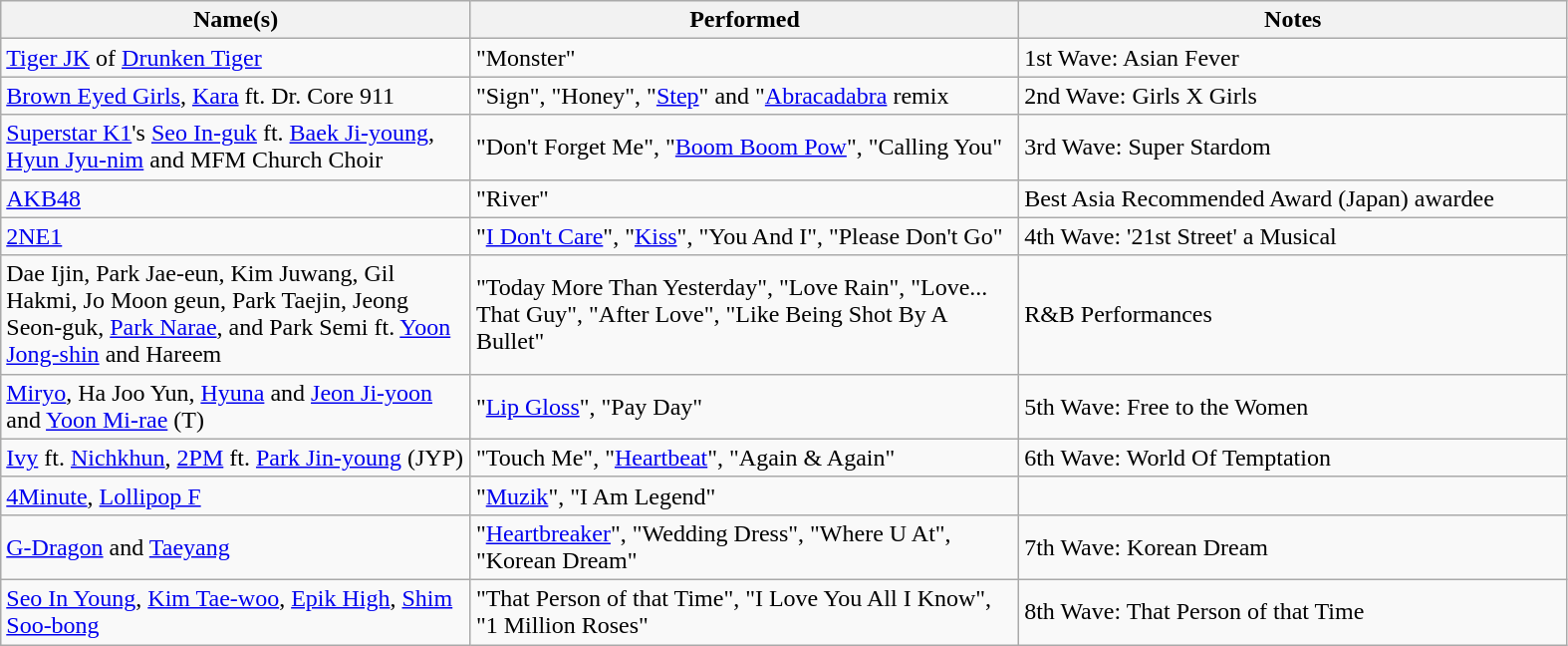<table class="wikitable sortable"  style="width:83%;">
<tr>
<th width=30%>Name(s)</th>
<th width=35%>Performed</th>
<th width=35%>Notes</th>
</tr>
<tr>
<td><a href='#'>Tiger JK</a> of <a href='#'>Drunken Tiger</a></td>
<td>"Monster"</td>
<td>1st Wave: Asian Fever</td>
</tr>
<tr>
<td><a href='#'>Brown Eyed Girls</a>, <a href='#'>Kara</a> ft. Dr. Core 911</td>
<td>"Sign", "Honey", "<a href='#'>Step</a>" and "<a href='#'>Abracadabra</a> remix</td>
<td>2nd Wave: Girls X Girls</td>
</tr>
<tr>
<td><a href='#'>Superstar K1</a>'s <a href='#'>Seo In-guk</a> ft. <a href='#'>Baek Ji-young</a>, <a href='#'>Hyun Jyu-nim</a> and MFM Church Choir</td>
<td>"Don't Forget Me", "<a href='#'>Boom Boom Pow</a>", "Calling You"</td>
<td>3rd Wave: Super Stardom</td>
</tr>
<tr>
<td><a href='#'>AKB48</a></td>
<td>"River"</td>
<td>Best Asia Recommended Award (Japan) awardee</td>
</tr>
<tr>
<td><a href='#'>2NE1</a></td>
<td>"<a href='#'>I Don't Care</a>", "<a href='#'>Kiss</a>", "You And I", "Please Don't Go"</td>
<td>4th Wave: '21st Street' a Musical</td>
</tr>
<tr>
<td>Dae Ijin, Park Jae-eun, Kim Juwang, Gil Hakmi, Jo Moon geun, Park Taejin, Jeong Seon-guk, <a href='#'>Park Narae</a>, and Park Semi ft. <a href='#'>Yoon Jong-shin</a> and Hareem</td>
<td>"Today More Than Yesterday", "Love Rain", "Love... That Guy", "After Love", "Like Being Shot By A Bullet"</td>
<td>R&B Performances</td>
</tr>
<tr>
<td><a href='#'>Miryo</a>, Ha Joo Yun, <a href='#'>Hyuna</a> and <a href='#'>Jeon Ji-yoon</a> and <a href='#'>Yoon Mi-rae</a> (T)</td>
<td>"<a href='#'>Lip Gloss</a>", "Pay Day"</td>
<td>5th Wave: Free to the Women</td>
</tr>
<tr>
<td><a href='#'>Ivy</a> ft. <a href='#'>Nichkhun</a>, <a href='#'>2PM</a> ft. <a href='#'>Park Jin-young</a> (JYP)</td>
<td>"Touch Me", "<a href='#'>Heartbeat</a>", "Again & Again"</td>
<td>6th Wave: World Of Temptation</td>
</tr>
<tr>
<td><a href='#'>4Minute</a>, <a href='#'>Lollipop F</a></td>
<td>"<a href='#'>Muzik</a>", "I Am Legend"</td>
<td></td>
</tr>
<tr>
<td><a href='#'>G-Dragon</a> and <a href='#'>Taeyang</a></td>
<td>"<a href='#'>Heartbreaker</a>", "Wedding Dress", "Where U At", "Korean Dream"</td>
<td>7th Wave: Korean Dream</td>
</tr>
<tr>
<td><a href='#'>Seo In Young</a>, <a href='#'>Kim Tae-woo</a>, <a href='#'>Epik High</a>, <a href='#'>Shim Soo-bong</a></td>
<td>"That Person of that Time", "I Love You All I Know", "1 Million Roses"</td>
<td>8th Wave: That Person of that Time</td>
</tr>
</table>
